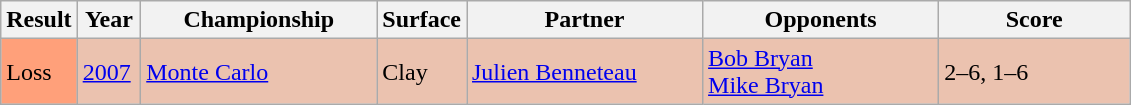<table class="sortable wikitable">
<tr>
<th style="width:40px">Result</th>
<th style="width:35px">Year</th>
<th style="width:150px">Championship</th>
<th style="width:50px">Surface</th>
<th style="width:150px">Partner</th>
<th style="width:150px">Opponents</th>
<th style="width:120px" class="unsortable">Score</th>
</tr>
<tr style="background:#ebc2af;">
<td style="background:#ffa07a;">Loss</td>
<td><a href='#'>2007</a></td>
<td><a href='#'>Monte Carlo</a></td>
<td>Clay</td>
<td> <a href='#'>Julien Benneteau</a></td>
<td> <a href='#'>Bob Bryan</a><br> <a href='#'>Mike Bryan</a></td>
<td>2–6, 1–6</td>
</tr>
</table>
